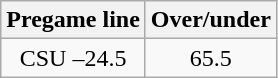<table class="wikitable">
<tr align="center">
<th style=>Pregame line</th>
<th style=>Over/under</th>
</tr>
<tr align="center">
<td>CSU –24.5</td>
<td>65.5</td>
</tr>
</table>
